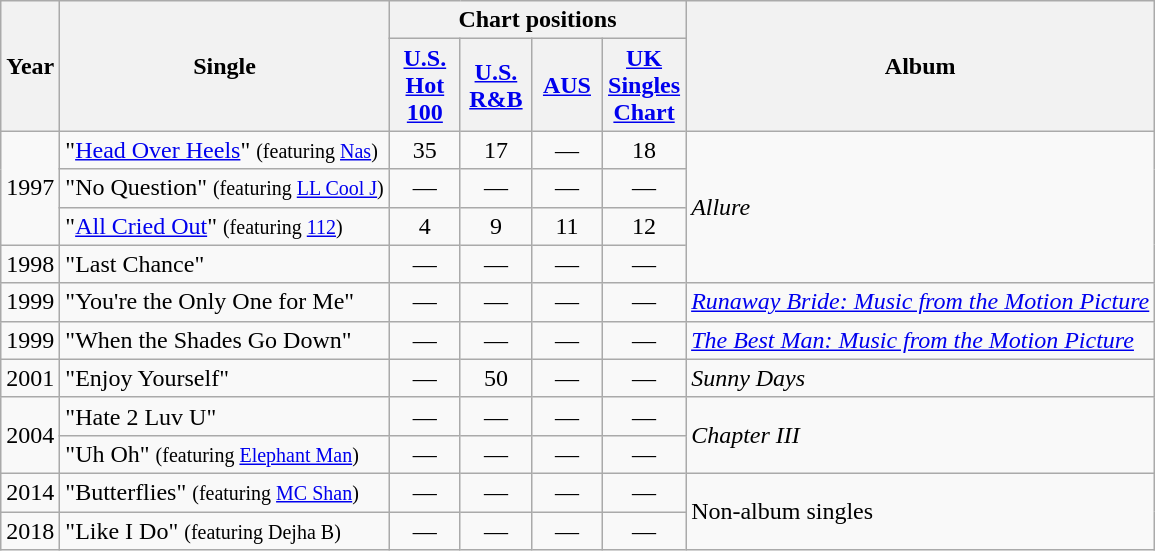<table class="wikitable">
<tr>
<th rowspan="2">Year</th>
<th rowspan="2">Single</th>
<th colspan="4">Chart positions</th>
<th rowspan="2">Album</th>
</tr>
<tr>
<th width="40"><a href='#'>U.S. Hot 100</a></th>
<th width="40"><a href='#'>U.S. R&B</a></th>
<th width="40"><a href='#'>AUS</a><br></th>
<th width="40"><a href='#'>UK Singles Chart</a></th>
</tr>
<tr>
<td style="text-align:center;" rowspan="3">1997</td>
<td align="left">"<a href='#'>Head Over Heels</a>" <small>(featuring <a href='#'>Nas</a>)</small></td>
<td style="text-align:center;">35</td>
<td style="text-align:center;">17</td>
<td style="text-align:center;">—</td>
<td style="text-align:center;">18</td>
<td style="text-align:left;" rowspan="4"><em>Allure</em></td>
</tr>
<tr>
<td align="left">"No Question" <small>(featuring <a href='#'>LL Cool J</a>)</small></td>
<td style="text-align:center;">—</td>
<td style="text-align:center;">—</td>
<td style="text-align:center;">—</td>
<td style="text-align:center;">—</td>
</tr>
<tr>
<td align="left">"<a href='#'>All Cried Out</a>" <small>(featuring <a href='#'>112</a>)</small></td>
<td style="text-align:center;">4</td>
<td style="text-align:center;">9</td>
<td style="text-align:center;">11</td>
<td style="text-align:center;">12</td>
</tr>
<tr>
<td>1998</td>
<td align="left">"Last Chance"</td>
<td style="text-align:center;">—</td>
<td style="text-align:center;">—</td>
<td style="text-align:center;">—</td>
<td style="text-align:center;">—</td>
</tr>
<tr>
<td>1999</td>
<td align="left">"You're the Only One for Me"</td>
<td style="text-align:center;">—</td>
<td style="text-align:center;">—</td>
<td style="text-align:center;">—</td>
<td style="text-align:center;">—</td>
<td><em><a href='#'>Runaway Bride: Music from the Motion Picture</a></em></td>
</tr>
<tr>
<td>1999</td>
<td align="left">"When the Shades Go Down"</td>
<td style="text-align:center;">—</td>
<td style="text-align:center;">—</td>
<td style="text-align:center;">—</td>
<td style="text-align:center;">—</td>
<td><em><a href='#'>The Best Man: Music from the Motion Picture</a></em></td>
</tr>
<tr>
<td>2001</td>
<td align="left">"Enjoy Yourself"</td>
<td style="text-align:center;">—</td>
<td style="text-align:center;">50</td>
<td style="text-align:center;">—</td>
<td style="text-align:center;">—</td>
<td><em>Sunny Days</em></td>
</tr>
<tr>
<td style="text-align:center;" rowspan="2">2004</td>
<td align="left">"Hate 2 Luv U"</td>
<td style="text-align:center;">—</td>
<td style="text-align:center;">—</td>
<td style="text-align:center;">—</td>
<td style="text-align:center;">—</td>
<td style="text-align:left;" rowspan="2"><em>Chapter III</em></td>
</tr>
<tr>
<td align="left">"Uh Oh" <small>(featuring <a href='#'>Elephant Man</a>)</small></td>
<td style="text-align:center;">—</td>
<td style="text-align:center;">—</td>
<td style="text-align:center;">—</td>
<td style="text-align:center;">—</td>
</tr>
<tr>
<td style="text-align:center;">2014</td>
<td align="left">"Butterflies" <small> (featuring <a href='#'>MC Shan</a>)</small></td>
<td style="text-align:center;">—</td>
<td style="text-align:center;">—</td>
<td style="text-align:center;">—</td>
<td style="text-align:center;">—</td>
<td style="text-align:left;" rowspan="2">Non-album singles</td>
</tr>
<tr>
<td style="text-align:center;">2018</td>
<td align="left">"Like I Do" <small> (featuring Dejha B)</small></td>
<td style="text-align:center;">—</td>
<td style="text-align:center;">—</td>
<td style="text-align:center;">—</td>
<td style="text-align:center;">—</td>
</tr>
</table>
